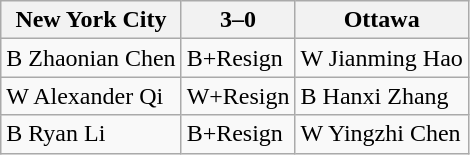<table class="wikitable">
<tr>
<th>New York City</th>
<th>3–0</th>
<th>Ottawa</th>
</tr>
<tr>
<td>B Zhaonian Chen</td>
<td>B+Resign</td>
<td>W Jianming Hao</td>
</tr>
<tr>
<td>W Alexander Qi</td>
<td>W+Resign</td>
<td>B Hanxi Zhang</td>
</tr>
<tr>
<td>B Ryan Li</td>
<td>B+Resign</td>
<td>W Yingzhi Chen</td>
</tr>
</table>
